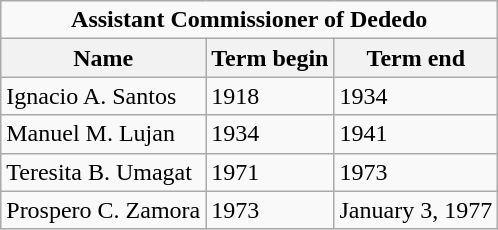<table class="wikitable">
<tr>
<td colspan="3" align=center><strong>Assistant Commissioner of Dededo</strong></td>
</tr>
<tr>
<th>Name</th>
<th>Term begin</th>
<th>Term end</th>
</tr>
<tr>
<td>Ignacio A. Santos</td>
<td>1918</td>
<td>1934</td>
</tr>
<tr>
<td>Manuel M. Lujan</td>
<td>1934</td>
<td>1941</td>
</tr>
<tr>
<td>Teresita B. Umagat</td>
<td>1971</td>
<td>1973</td>
</tr>
<tr>
<td>Prospero C. Zamora</td>
<td>1973</td>
<td>January 3, 1977</td>
</tr>
</table>
